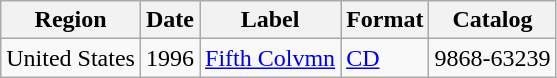<table class="wikitable">
<tr>
<th>Region</th>
<th>Date</th>
<th>Label</th>
<th>Format</th>
<th>Catalog</th>
</tr>
<tr>
<td>United States</td>
<td>1996</td>
<td><a href='#'>Fifth Colvmn</a></td>
<td><a href='#'>CD</a></td>
<td>9868-63239</td>
</tr>
</table>
